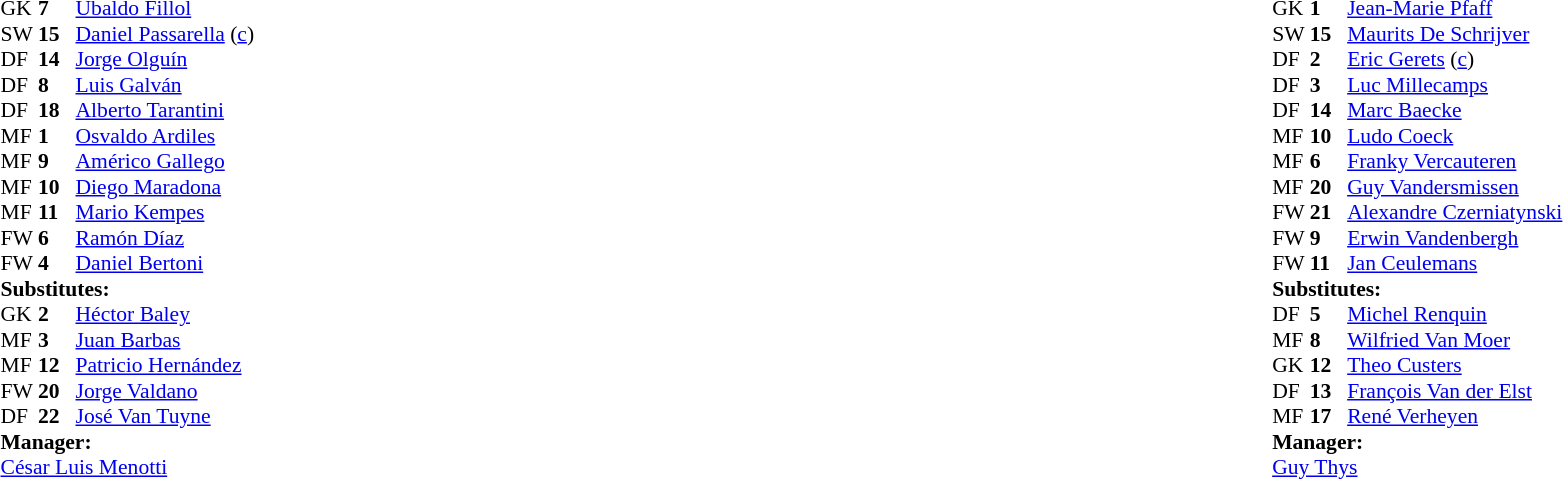<table width="100%">
<tr>
<td valign="top" width="50%"><br><table style="font-size: 90%" cellspacing="0" cellpadding="0">
<tr>
<th width="25"></th>
<th width="25"></th>
</tr>
<tr>
<td>GK</td>
<td><strong>7</strong></td>
<td><a href='#'>Ubaldo Fillol</a></td>
</tr>
<tr>
<td>SW</td>
<td><strong>15</strong></td>
<td><a href='#'>Daniel Passarella</a> (<a href='#'>c</a>)</td>
</tr>
<tr>
<td>DF</td>
<td><strong>14</strong></td>
<td><a href='#'>Jorge Olguín</a></td>
</tr>
<tr>
<td>DF</td>
<td><strong>8</strong></td>
<td><a href='#'>Luis Galván</a></td>
</tr>
<tr>
<td>DF</td>
<td><strong>18</strong></td>
<td><a href='#'>Alberto Tarantini</a></td>
</tr>
<tr>
<td>MF</td>
<td><strong>1</strong></td>
<td><a href='#'>Osvaldo Ardiles</a></td>
</tr>
<tr>
<td>MF</td>
<td><strong>9</strong></td>
<td><a href='#'>Américo Gallego</a></td>
</tr>
<tr>
<td>MF</td>
<td><strong>10</strong></td>
<td><a href='#'>Diego Maradona</a></td>
</tr>
<tr>
<td>MF</td>
<td><strong>11</strong></td>
<td><a href='#'>Mario Kempes</a></td>
</tr>
<tr>
<td>FW</td>
<td><strong>6</strong></td>
<td><a href='#'>Ramón Díaz</a></td>
<td></td>
<td></td>
</tr>
<tr>
<td>FW</td>
<td><strong>4</strong></td>
<td><a href='#'>Daniel Bertoni</a></td>
<td></td>
</tr>
<tr>
<td colspan=3><strong>Substitutes:</strong></td>
</tr>
<tr>
<td>GK</td>
<td><strong>2</strong></td>
<td><a href='#'>Héctor Baley</a></td>
</tr>
<tr>
<td>MF</td>
<td><strong>3</strong></td>
<td><a href='#'>Juan Barbas</a></td>
</tr>
<tr>
<td>MF</td>
<td><strong>12</strong></td>
<td><a href='#'>Patricio Hernández</a></td>
</tr>
<tr>
<td>FW</td>
<td><strong>20</strong></td>
<td><a href='#'>Jorge Valdano</a></td>
<td></td>
<td></td>
</tr>
<tr>
<td>DF</td>
<td><strong>22</strong></td>
<td><a href='#'>José Van Tuyne</a></td>
</tr>
<tr>
<td colspan=3><strong>Manager:</strong></td>
</tr>
<tr>
<td colspan=4><a href='#'>César Luis Menotti</a></td>
</tr>
</table>
</td>
<td valign="top" width="50%"><br><table style="font-size: 90%" cellspacing="0" cellpadding="0" align="center">
<tr>
<th width=25></th>
<th width=25></th>
</tr>
<tr>
<td>GK</td>
<td><strong>1</strong></td>
<td><a href='#'>Jean-Marie Pfaff</a></td>
</tr>
<tr>
<td>SW</td>
<td><strong>15</strong></td>
<td><a href='#'>Maurits De Schrijver</a></td>
</tr>
<tr>
<td>DF</td>
<td><strong>2</strong></td>
<td><a href='#'>Eric Gerets</a> (<a href='#'>c</a>)</td>
</tr>
<tr>
<td>DF</td>
<td><strong>3</strong></td>
<td><a href='#'>Luc Millecamps</a></td>
<td></td>
</tr>
<tr>
<td>DF</td>
<td><strong>14</strong></td>
<td><a href='#'>Marc Baecke</a></td>
</tr>
<tr>
<td>MF</td>
<td><strong>10</strong></td>
<td><a href='#'>Ludo Coeck</a></td>
</tr>
<tr>
<td>MF</td>
<td><strong>6</strong></td>
<td><a href='#'>Franky Vercauteren</a></td>
</tr>
<tr>
<td>MF</td>
<td><strong>20</strong></td>
<td><a href='#'>Guy Vandersmissen</a></td>
</tr>
<tr>
<td>FW</td>
<td><strong>21</strong></td>
<td><a href='#'>Alexandre Czerniatynski</a></td>
</tr>
<tr>
<td>FW</td>
<td><strong>9</strong></td>
<td><a href='#'>Erwin Vandenbergh</a></td>
</tr>
<tr>
<td>FW</td>
<td><strong>11</strong></td>
<td><a href='#'>Jan Ceulemans</a></td>
</tr>
<tr>
<td colspan=3><strong>Substitutes:</strong></td>
</tr>
<tr>
<td>DF</td>
<td><strong>5</strong></td>
<td><a href='#'>Michel Renquin</a></td>
</tr>
<tr>
<td>MF</td>
<td><strong>8</strong></td>
<td><a href='#'>Wilfried Van Moer</a></td>
</tr>
<tr>
<td>GK</td>
<td><strong>12</strong></td>
<td><a href='#'>Theo Custers</a></td>
</tr>
<tr>
<td>DF</td>
<td><strong>13</strong></td>
<td><a href='#'>François Van der Elst</a></td>
</tr>
<tr>
<td>MF</td>
<td><strong>17</strong></td>
<td><a href='#'>René Verheyen</a></td>
</tr>
<tr>
<td colspan=3><strong>Manager:</strong></td>
</tr>
<tr>
<td colspan=4><a href='#'>Guy Thys</a></td>
</tr>
</table>
</td>
</tr>
</table>
